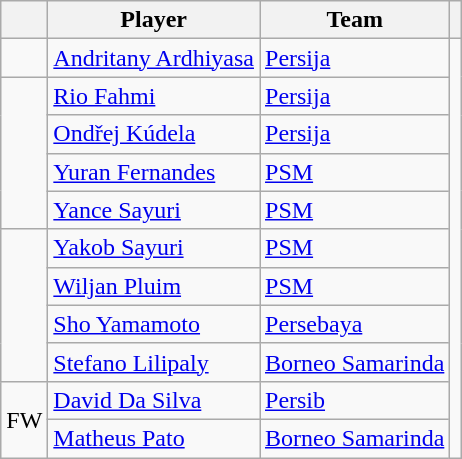<table class="wikitable" style="text-align:center">
<tr>
<th></th>
<th>Player</th>
<th>Team</th>
<th></th>
</tr>
<tr>
<td></td>
<td align="left"> <a href='#'>Andritany Ardhiyasa</a></td>
<td align="left"><a href='#'>Persija</a></td>
<td rowspan="11"></td>
</tr>
<tr>
<td rowspan="4"></td>
<td align="left"> <a href='#'>Rio Fahmi</a></td>
<td align="left"><a href='#'>Persija</a></td>
</tr>
<tr>
<td align="left"> <a href='#'>Ondřej Kúdela</a></td>
<td align="left"><a href='#'>Persija</a></td>
</tr>
<tr>
<td align="left"> <a href='#'>Yuran Fernandes</a></td>
<td align="left"><a href='#'>PSM</a></td>
</tr>
<tr>
<td align="left"> <a href='#'>Yance Sayuri</a></td>
<td align="left"><a href='#'>PSM</a></td>
</tr>
<tr>
<td rowspan="4"></td>
<td align="left"> <a href='#'>Yakob Sayuri</a></td>
<td align="left"><a href='#'>PSM</a></td>
</tr>
<tr>
<td align="left"> <a href='#'>Wiljan Pluim</a></td>
<td align="left"><a href='#'>PSM</a></td>
</tr>
<tr>
<td align="left"> <a href='#'>Sho Yamamoto</a></td>
<td align="left"><a href='#'>Persebaya</a></td>
</tr>
<tr>
<td align="left"> <a href='#'>Stefano Lilipaly</a></td>
<td align="left"><a href='#'>Borneo Samarinda</a></td>
</tr>
<tr>
<td rowspan="2">FW</td>
<td align="left"> <a href='#'>David Da Silva</a></td>
<td align="left"><a href='#'>Persib</a></td>
</tr>
<tr>
<td align="left"> <a href='#'>Matheus Pato</a></td>
<td align="left"><a href='#'>Borneo Samarinda</a></td>
</tr>
</table>
